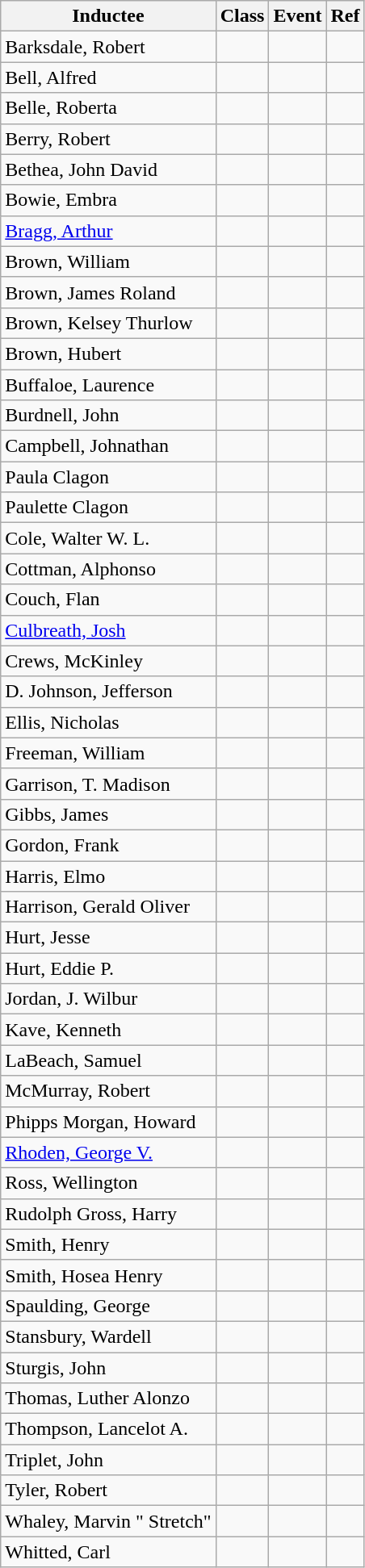<table class="wikitable sortable">
<tr>
<th>Inductee</th>
<th>Class</th>
<th>Event</th>
<th>Ref</th>
</tr>
<tr>
<td>Barksdale, Robert</td>
<td></td>
<td></td>
<td></td>
</tr>
<tr>
<td>Bell, Alfred</td>
<td></td>
<td></td>
<td></td>
</tr>
<tr>
<td>Belle, Roberta</td>
<td></td>
<td></td>
<td></td>
</tr>
<tr>
<td>Berry, Robert</td>
<td></td>
<td></td>
<td></td>
</tr>
<tr>
<td>Bethea, John David</td>
<td></td>
<td></td>
<td></td>
</tr>
<tr>
<td>Bowie, Embra</td>
<td></td>
<td></td>
<td></td>
</tr>
<tr>
<td><a href='#'>Bragg, Arthur</a></td>
<td></td>
<td></td>
<td></td>
</tr>
<tr>
<td>Brown, William</td>
<td></td>
<td></td>
<td></td>
</tr>
<tr>
<td>Brown, James Roland</td>
<td></td>
<td></td>
<td></td>
</tr>
<tr>
<td>Brown, Kelsey Thurlow</td>
<td></td>
<td></td>
<td></td>
</tr>
<tr>
<td>Brown, Hubert</td>
<td></td>
<td></td>
<td></td>
</tr>
<tr>
<td>Buffaloe, Laurence</td>
<td></td>
<td></td>
<td></td>
</tr>
<tr>
<td>Burdnell, John</td>
<td></td>
<td></td>
<td></td>
</tr>
<tr>
<td>Campbell, Johnathan</td>
<td></td>
<td></td>
<td></td>
</tr>
<tr>
<td>Paula Clagon</td>
<td></td>
<td></td>
<td></td>
</tr>
<tr>
<td>Paulette Clagon</td>
<td></td>
<td></td>
<td></td>
</tr>
<tr>
<td>Cole, Walter W. L.</td>
<td></td>
<td></td>
<td></td>
</tr>
<tr>
<td>Cottman, Alphonso</td>
<td></td>
<td></td>
<td></td>
</tr>
<tr>
<td>Couch, Flan</td>
<td></td>
<td></td>
<td></td>
</tr>
<tr>
<td><a href='#'>Culbreath, Josh</a></td>
<td></td>
<td></td>
<td></td>
</tr>
<tr>
<td>Crews, McKinley</td>
<td></td>
<td></td>
<td></td>
</tr>
<tr>
<td>D. Johnson, Jefferson</td>
<td></td>
<td></td>
<td></td>
</tr>
<tr>
<td>Ellis, Nicholas</td>
<td></td>
<td></td>
<td></td>
</tr>
<tr>
<td>Freeman, William</td>
<td></td>
<td></td>
<td></td>
</tr>
<tr>
<td>Garrison, T. Madison</td>
<td></td>
<td></td>
<td></td>
</tr>
<tr>
<td>Gibbs, James</td>
<td></td>
<td></td>
<td></td>
</tr>
<tr>
<td>Gordon, Frank</td>
<td></td>
<td></td>
<td></td>
</tr>
<tr>
<td>Harris, Elmo</td>
<td></td>
<td></td>
<td></td>
</tr>
<tr>
<td>Harrison, Gerald Oliver</td>
<td></td>
<td></td>
<td></td>
</tr>
<tr>
<td>Hurt, Jesse</td>
<td></td>
<td></td>
<td></td>
</tr>
<tr>
<td>Hurt, Eddie P.</td>
<td></td>
<td></td>
<td></td>
</tr>
<tr>
<td>Jordan, J. Wilbur</td>
<td></td>
<td></td>
<td></td>
</tr>
<tr>
<td>Kave, Kenneth</td>
<td></td>
<td></td>
<td></td>
</tr>
<tr>
<td>LaBeach, Samuel</td>
<td></td>
<td></td>
<td></td>
</tr>
<tr>
<td>McMurray, Robert</td>
<td></td>
<td></td>
<td></td>
</tr>
<tr>
<td>Phipps Morgan, Howard</td>
<td></td>
<td></td>
<td></td>
</tr>
<tr>
<td><a href='#'>Rhoden, George V.</a></td>
<td></td>
<td></td>
<td></td>
</tr>
<tr>
<td>Ross, Wellington</td>
<td></td>
<td></td>
<td></td>
</tr>
<tr>
<td>Rudolph Gross, Harry</td>
<td></td>
<td></td>
<td></td>
</tr>
<tr>
<td>Smith, Henry</td>
<td></td>
<td></td>
<td></td>
</tr>
<tr>
<td>Smith, Hosea Henry</td>
<td></td>
<td></td>
<td></td>
</tr>
<tr>
<td>Spaulding, George</td>
<td></td>
<td></td>
<td></td>
</tr>
<tr>
<td>Stansbury, Wardell</td>
<td></td>
<td></td>
<td></td>
</tr>
<tr>
<td>Sturgis, John</td>
<td></td>
<td></td>
<td></td>
</tr>
<tr>
<td>Thomas, Luther Alonzo</td>
<td></td>
<td></td>
<td></td>
</tr>
<tr>
<td>Thompson, Lancelot A.</td>
<td></td>
<td></td>
<td></td>
</tr>
<tr>
<td>Triplet, John</td>
<td></td>
<td></td>
<td></td>
</tr>
<tr>
<td>Tyler, Robert</td>
<td></td>
<td></td>
<td></td>
</tr>
<tr>
<td>Whaley, Marvin " Stretch"</td>
<td></td>
<td></td>
<td></td>
</tr>
<tr>
<td>Whitted, Carl</td>
<td></td>
<td></td>
<td></td>
</tr>
</table>
